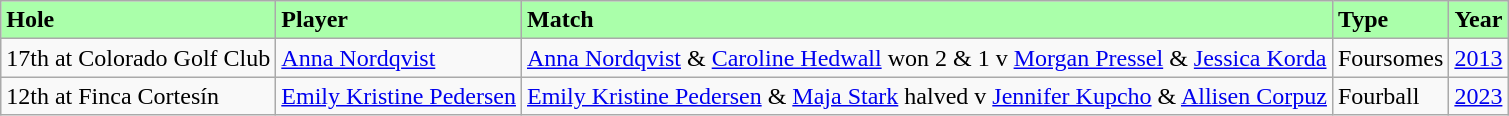<table class="wikitable">
<tr style="background:#aaffaa;" style="text-align:center">
<td><strong>Hole</strong></td>
<td><strong>Player</strong></td>
<td><strong>Match</strong></td>
<td><strong>Type</strong></td>
<td><strong>Year</strong></td>
</tr>
<tr>
<td>17th at Colorado Golf Club</td>
<td><a href='#'>Anna Nordqvist</a></td>
<td><a href='#'>Anna Nordqvist</a> & <a href='#'>Caroline Hedwall</a> won 2 & 1 v <a href='#'>Morgan Pressel</a> & <a href='#'>Jessica Korda</a></td>
<td>Foursomes</td>
<td><a href='#'>2013</a></td>
</tr>
<tr>
<td>12th at Finca Cortesín</td>
<td><a href='#'>Emily Kristine Pedersen</a></td>
<td><a href='#'>Emily Kristine Pedersen</a> & <a href='#'>Maja Stark</a> halved v <a href='#'>Jennifer Kupcho</a> & <a href='#'>Allisen Corpuz</a></td>
<td>Fourball</td>
<td><a href='#'>2023</a></td>
</tr>
</table>
